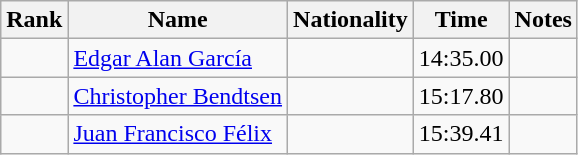<table class="wikitable sortable" style="text-align:center">
<tr>
<th>Rank</th>
<th>Name</th>
<th>Nationality</th>
<th>Time</th>
<th>Notes</th>
</tr>
<tr>
<td></td>
<td align=left><a href='#'>Edgar Alan García</a></td>
<td align=left></td>
<td>14:35.00</td>
<td></td>
</tr>
<tr>
<td></td>
<td align=left><a href='#'>Christopher Bendtsen</a></td>
<td align=left></td>
<td>15:17.80</td>
<td></td>
</tr>
<tr>
<td></td>
<td align=left><a href='#'>Juan Francisco Félix</a></td>
<td align=left></td>
<td>15:39.41</td>
<td></td>
</tr>
</table>
